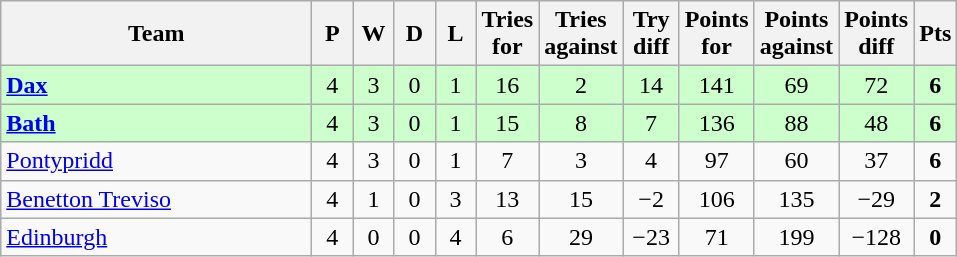<table class="wikitable" style="text-align: center;">
<tr>
<th width="200">Team</th>
<th width="20">P</th>
<th width="20">W</th>
<th width="20">D</th>
<th width="20">L</th>
<th width="20">Tries for</th>
<th width="20">Tries against</th>
<th width="30">Try diff</th>
<th width="20">Points for</th>
<th width="20">Points against</th>
<th width="25">Points diff</th>
<th width="20">Pts</th>
</tr>
<tr bgcolor="#ccffcc">
<td align="left"> <strong><a href='#'>Dax</a></strong></td>
<td>4</td>
<td>3</td>
<td>0</td>
<td>1</td>
<td>16</td>
<td>2</td>
<td>14</td>
<td>141</td>
<td>69</td>
<td>72</td>
<td><strong>6</strong></td>
</tr>
<tr bgcolor="#ccffcc">
<td align="left"> <strong><a href='#'>Bath</a></strong></td>
<td>4</td>
<td>3</td>
<td>0</td>
<td>1</td>
<td>15</td>
<td>8</td>
<td>7</td>
<td>136</td>
<td>88</td>
<td>48</td>
<td><strong>6</strong></td>
</tr>
<tr>
<td align="left"> <a href='#'>Pontypridd</a></td>
<td>4</td>
<td>3</td>
<td>0</td>
<td>1</td>
<td>7</td>
<td>3</td>
<td>4</td>
<td>97</td>
<td>60</td>
<td>37</td>
<td><strong>6</strong></td>
</tr>
<tr>
<td align="left"> <a href='#'>Benetton Treviso</a></td>
<td>4</td>
<td>1</td>
<td>0</td>
<td>3</td>
<td>13</td>
<td>15</td>
<td>−2</td>
<td>106</td>
<td>135</td>
<td>−29</td>
<td><strong>2</strong></td>
</tr>
<tr>
<td align="left"> <a href='#'>Edinburgh</a></td>
<td>4</td>
<td>0</td>
<td>0</td>
<td>4</td>
<td>6</td>
<td>29</td>
<td>−23</td>
<td>71</td>
<td>199</td>
<td>−128</td>
<td><strong>0</strong></td>
</tr>
</table>
